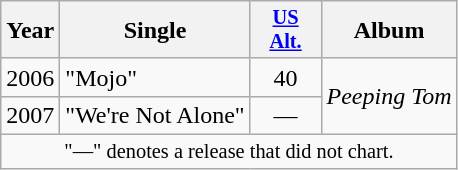<table class="wikitable">
<tr>
<th>Year</th>
<th>Single</th>
<th style="width:3em;font-size:85%"><a href='#'>US<br>Alt.</a><br></th>
<th>Album</th>
</tr>
<tr>
<td>2006</td>
<td>"Mojo"</td>
<td style="text-align:center;">40</td>
<td rowspan="2"><em>Peeping Tom</em></td>
</tr>
<tr>
<td>2007</td>
<td>"We're Not Alone"</td>
<td style="text-align:center;">—</td>
</tr>
<tr>
<td colspan="5" style="text-align:center; font-size:85%;">"—" denotes a release that did not chart.</td>
</tr>
</table>
